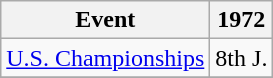<table class="wikitable">
<tr>
<th>Event</th>
<th>1972</th>
</tr>
<tr>
<td><a href='#'>U.S. Championships</a></td>
<td align="center">8th J.</td>
</tr>
<tr>
</tr>
</table>
